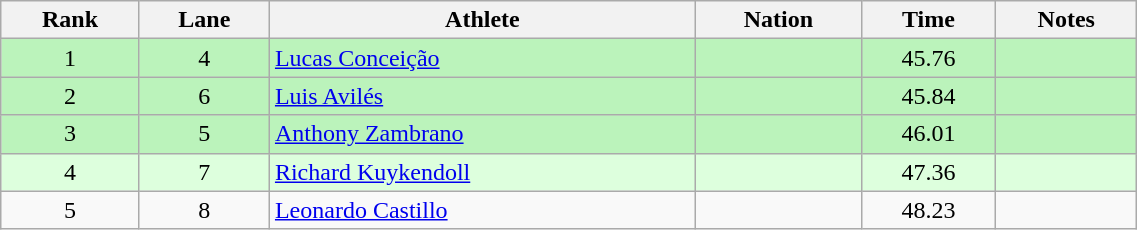<table class="wikitable sortable" style="text-align:center;width: 60%;">
<tr>
<th scope="col">Rank</th>
<th>Lane</th>
<th scope="col">Athlete</th>
<th scope="col">Nation</th>
<th scope="col">Time</th>
<th scope="col">Notes</th>
</tr>
<tr bgcolor="#bbf3bb">
<td>1</td>
<td>4</td>
<td align=left><a href='#'>Lucas Conceição</a></td>
<td align=left></td>
<td>45.76</td>
<td></td>
</tr>
<tr bgcolor="#bbf3bb">
<td>2</td>
<td>6</td>
<td align=left><a href='#'>Luis Avilés</a></td>
<td align=left></td>
<td>45.84</td>
<td></td>
</tr>
<tr bgcolor="#bbf3bb">
<td>3</td>
<td>5</td>
<td align=left><a href='#'>Anthony Zambrano</a></td>
<td align=left></td>
<td>46.01</td>
<td></td>
</tr>
<tr bgcolor=ddffdd>
<td>4</td>
<td>7</td>
<td align=left><a href='#'>Richard Kuykendoll</a></td>
<td align=left></td>
<td>47.36</td>
<td></td>
</tr>
<tr>
<td>5</td>
<td>8</td>
<td align=left><a href='#'>Leonardo Castillo</a></td>
<td align=left></td>
<td>48.23</td>
<td></td>
</tr>
</table>
